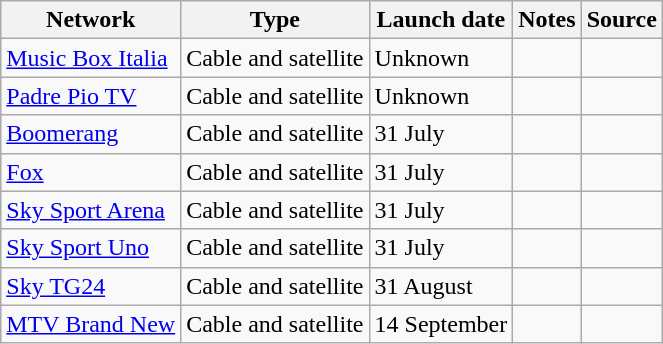<table class="wikitable sortable">
<tr>
<th>Network</th>
<th>Type</th>
<th>Launch date</th>
<th>Notes</th>
<th>Source</th>
</tr>
<tr>
<td><a href='#'>Music Box Italia</a></td>
<td>Cable and satellite</td>
<td>Unknown</td>
<td></td>
<td></td>
</tr>
<tr>
<td><a href='#'>Padre Pio TV</a></td>
<td>Cable and satellite</td>
<td>Unknown</td>
<td></td>
<td></td>
</tr>
<tr>
<td><a href='#'>Boomerang</a></td>
<td>Cable and satellite</td>
<td>31 July</td>
<td></td>
<td></td>
</tr>
<tr>
<td><a href='#'>Fox</a></td>
<td>Cable and satellite</td>
<td>31 July</td>
<td></td>
<td></td>
</tr>
<tr>
<td><a href='#'>Sky Sport Arena</a></td>
<td>Cable and satellite</td>
<td>31 July</td>
<td></td>
<td></td>
</tr>
<tr>
<td><a href='#'>Sky Sport Uno</a></td>
<td>Cable and satellite</td>
<td>31 July</td>
<td></td>
<td></td>
</tr>
<tr>
<td><a href='#'>Sky TG24</a></td>
<td>Cable and satellite</td>
<td>31 August</td>
<td></td>
<td></td>
</tr>
<tr>
<td><a href='#'>MTV Brand New</a></td>
<td>Cable and satellite</td>
<td>14 September</td>
<td></td>
<td></td>
</tr>
</table>
